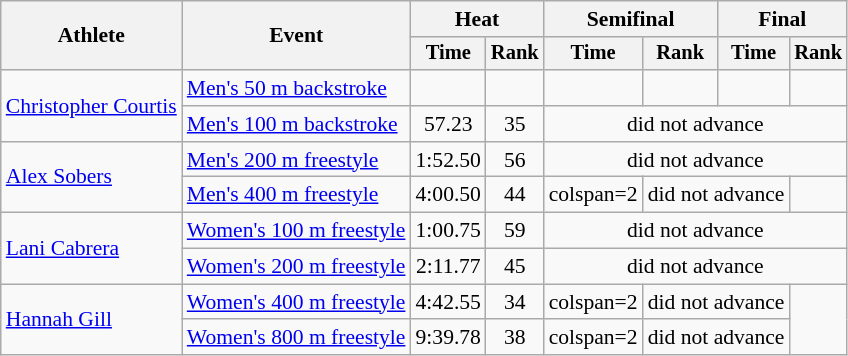<table class=wikitable style="font-size:90%">
<tr>
<th rowspan="2">Athlete</th>
<th rowspan="2">Event</th>
<th colspan="2">Heat</th>
<th colspan="2">Semifinal</th>
<th colspan="2">Final</th>
</tr>
<tr style="font-size:95%">
<th>Time</th>
<th>Rank</th>
<th>Time</th>
<th>Rank</th>
<th>Time</th>
<th>Rank</th>
</tr>
<tr align=center>
<td align=left rowspan=2><a href='#'>Christopher Courtis</a></td>
<td align=left><a href='#'>Men's 50 m backstroke</a></td>
<td></td>
<td></td>
<td></td>
<td></td>
<td></td>
<td></td>
</tr>
<tr align=center>
<td align=left><a href='#'>Men's 100 m backstroke</a></td>
<td>57.23</td>
<td>35</td>
<td colspan=4>did not advance</td>
</tr>
<tr align=center>
<td align=left rowspan=2><a href='#'>Alex Sobers</a></td>
<td align=left><a href='#'>Men's 200 m freestyle</a></td>
<td>1:52.50</td>
<td>56</td>
<td colspan=4>did not advance</td>
</tr>
<tr align=center>
<td align=left><a href='#'>Men's 400 m freestyle</a></td>
<td>4:00.50</td>
<td>44</td>
<td>colspan=2 </td>
<td colspan=2>did not advance</td>
</tr>
<tr align=center>
<td align=left rowspan=2><a href='#'>Lani Cabrera</a></td>
<td align=left><a href='#'>Women's 100 m freestyle</a></td>
<td>1:00.75</td>
<td>59</td>
<td colspan=4>did not advance</td>
</tr>
<tr align=center>
<td align=left><a href='#'>Women's 200 m freestyle</a></td>
<td>2:11.77</td>
<td>45</td>
<td colspan=4>did not advance</td>
</tr>
<tr align=center>
<td align=left rowspan=2><a href='#'>Hannah Gill</a></td>
<td align=left><a href='#'>Women's 400 m freestyle</a></td>
<td>4:42.55</td>
<td>34</td>
<td>colspan=2 </td>
<td colspan=2>did not advance</td>
</tr>
<tr align=center>
<td align=left><a href='#'>Women's 800 m freestyle</a></td>
<td>9:39.78</td>
<td>38</td>
<td>colspan=2 </td>
<td colspan=2>did not advance</td>
</tr>
</table>
